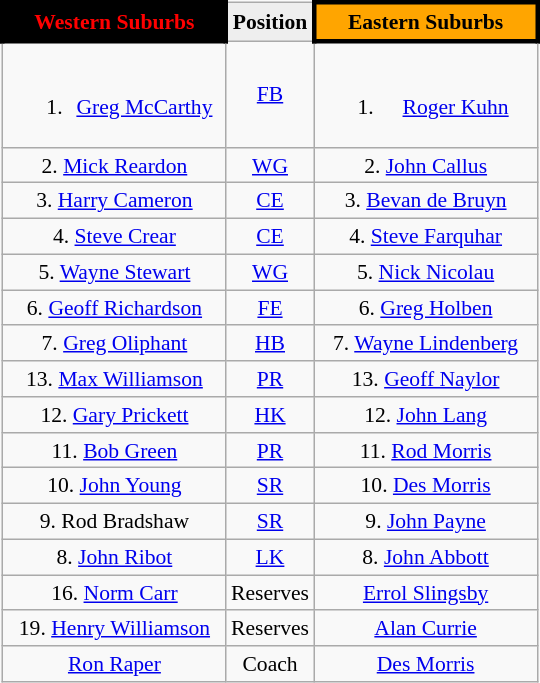<table class="wikitable" style="float:right; font-size:90%; margin-left:1em;">
<tr style="background:#f03;">
<th align="centre" style="width:140px; border:3px solid black; background: black; color: Red">Western Suburbs</th>
<th style="width:40px; text-align:center; background:#eee; color:black;">Position</th>
<th align="centre" style="width:140px; border:3px solid black; background: orange; color: black">Eastern Suburbs</th>
</tr>
<tr align=center>
<td><br><ol><li><a href='#'>Greg McCarthy</a></li></ol></td>
<td><a href='#'>FB</a></td>
<td><br><ol><li><a href='#'>Roger Kuhn</a></li></ol></td>
</tr>
<tr align=center>
<td>2. <a href='#'>Mick Reardon</a></td>
<td><a href='#'>WG</a></td>
<td>2. <a href='#'>John Callus</a></td>
</tr>
<tr align=center>
<td>3. <a href='#'>Harry Cameron</a></td>
<td><a href='#'>CE</a></td>
<td>3. <a href='#'>Bevan de Bruyn</a></td>
</tr>
<tr align=center>
<td>4. <a href='#'>Steve Crear</a></td>
<td><a href='#'>CE</a></td>
<td>4. <a href='#'>Steve Farquhar</a></td>
</tr>
<tr align=center>
<td>5. <a href='#'>Wayne Stewart</a></td>
<td><a href='#'>WG</a></td>
<td>5. <a href='#'>Nick Nicolau</a></td>
</tr>
<tr align=center>
<td>6. <a href='#'>Geoff Richardson</a></td>
<td><a href='#'>FE</a></td>
<td>6. <a href='#'>Greg Holben</a></td>
</tr>
<tr align=center>
<td>7. <a href='#'>Greg Oliphant</a></td>
<td><a href='#'>HB</a></td>
<td>7. <a href='#'>Wayne Lindenberg</a></td>
</tr>
<tr align=center>
<td>13. <a href='#'>Max Williamson</a></td>
<td><a href='#'>PR</a></td>
<td>13. <a href='#'>Geoff Naylor</a></td>
</tr>
<tr align=center>
<td>12. <a href='#'>Gary Prickett</a></td>
<td><a href='#'>HK</a></td>
<td>12. <a href='#'>John Lang</a></td>
</tr>
<tr align=center>
<td>11. <a href='#'>Bob Green</a></td>
<td><a href='#'>PR</a></td>
<td>11. <a href='#'>Rod Morris</a></td>
</tr>
<tr align=center>
<td>10. <a href='#'>John Young</a></td>
<td><a href='#'>SR</a></td>
<td>10. <a href='#'>Des Morris</a></td>
</tr>
<tr align=center>
<td>9. Rod Bradshaw</td>
<td><a href='#'>SR</a></td>
<td>9. <a href='#'>John Payne</a></td>
</tr>
<tr align=center>
<td>8. <a href='#'>John Ribot</a></td>
<td><a href='#'>LK</a></td>
<td>8. <a href='#'>John Abbott</a></td>
</tr>
<tr align=center>
<td>16. <a href='#'>Norm Carr</a></td>
<td>Reserves</td>
<td><a href='#'>Errol Slingsby</a></td>
</tr>
<tr align=center>
<td>19. <a href='#'>Henry Williamson</a></td>
<td>Reserves</td>
<td><a href='#'>Alan Currie</a></td>
</tr>
<tr align=center>
<td><a href='#'>Ron Raper</a></td>
<td>Coach</td>
<td><a href='#'>Des Morris</a></td>
</tr>
</table>
